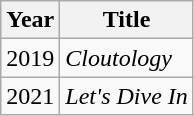<table class="wikitable">
<tr>
<th>Year</th>
<th>Title</th>
</tr>
<tr>
<td>2019</td>
<td><em>Cloutology</em></td>
</tr>
<tr>
<td>2021</td>
<td><em>Let's Dive In</em></td>
</tr>
</table>
